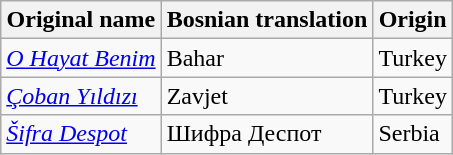<table class="wikitable">
<tr>
<th>Original name</th>
<th>Bosnian translation</th>
<th>Origin</th>
</tr>
<tr>
<td><em><a href='#'>O Hayat Benim</a></em></td>
<td>Bahar</td>
<td>Turkey</td>
</tr>
<tr>
<td><em><a href='#'>Çoban Yıldızı</a></em></td>
<td>Zavjet</td>
<td>Turkey</td>
</tr>
<tr>
<td><em><a href='#'>Šifra Despot</a></em></td>
<td>Шифра Деспот</td>
<td>Serbia</td>
</tr>
</table>
